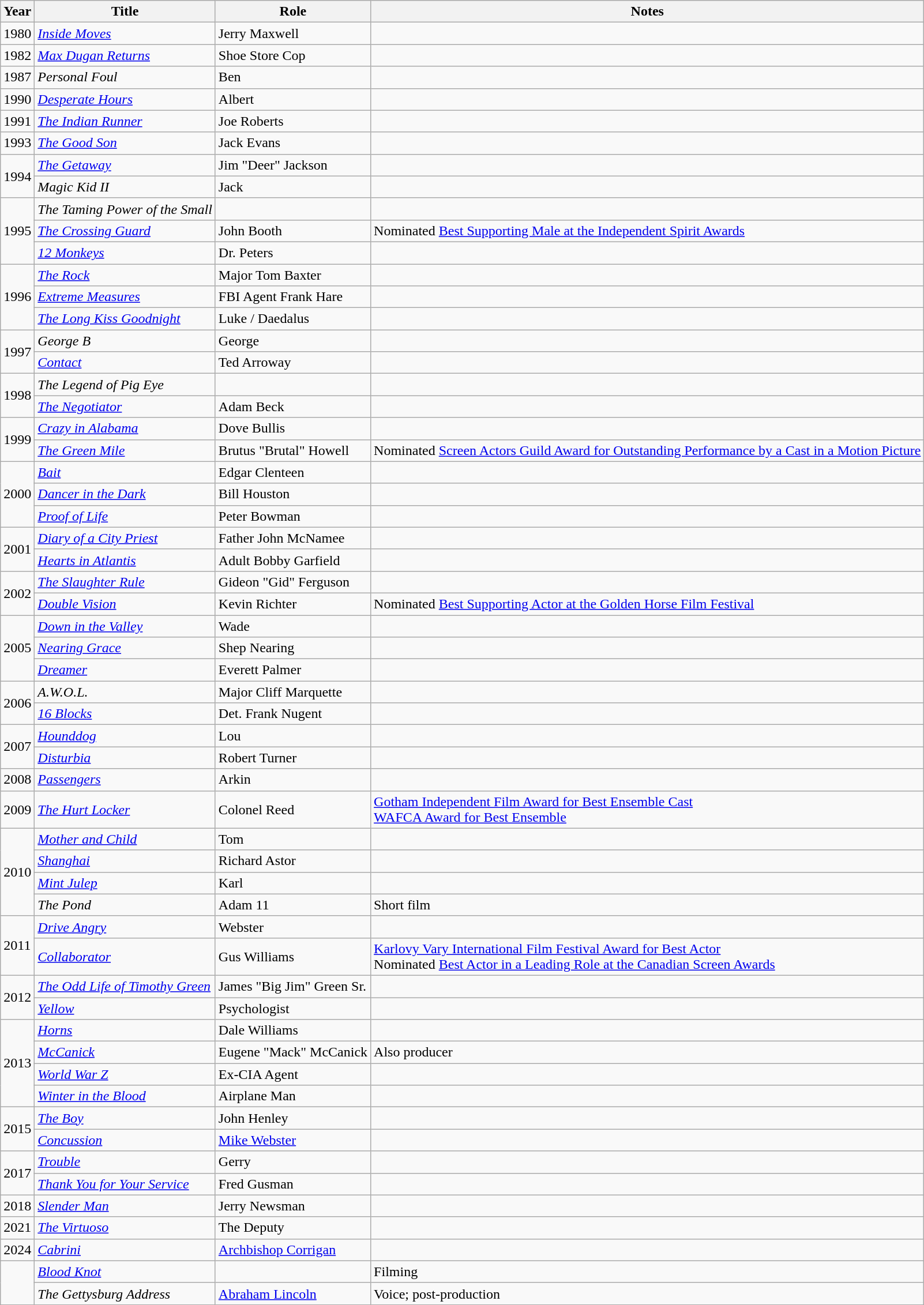<table class="wikitable sortable">
<tr>
<th scope="col">Year</th>
<th scope="col">Title</th>
<th scope="col">Role</th>
<th class="unsortable" scope="col">Notes</th>
</tr>
<tr>
<td>1980</td>
<td><em><a href='#'>Inside Moves</a></em></td>
<td>Jerry Maxwell</td>
<td></td>
</tr>
<tr>
<td>1982</td>
<td><em><a href='#'>Max Dugan Returns</a></em></td>
<td>Shoe Store Cop</td>
<td></td>
</tr>
<tr>
<td>1987</td>
<td><em>Personal Foul</em></td>
<td>Ben</td>
<td></td>
</tr>
<tr>
<td>1990</td>
<td><em><a href='#'>Desperate Hours</a></em></td>
<td>Albert</td>
<td></td>
</tr>
<tr>
<td>1991</td>
<td><em><a href='#'>The Indian Runner</a></em></td>
<td>Joe Roberts</td>
<td></td>
</tr>
<tr>
<td>1993</td>
<td><em><a href='#'>The Good Son</a></em></td>
<td>Jack Evans</td>
<td></td>
</tr>
<tr>
<td rowspan="2">1994</td>
<td><em><a href='#'>The Getaway</a></em></td>
<td>Jim "Deer" Jackson</td>
<td></td>
</tr>
<tr>
<td><em>Magic Kid II</em></td>
<td>Jack</td>
<td></td>
</tr>
<tr>
<td rowspan="3">1995</td>
<td><em>The Taming Power of the Small</em></td>
<td></td>
<td></td>
</tr>
<tr>
<td><em><a href='#'>The Crossing Guard</a></em></td>
<td>John Booth</td>
<td>Nominated  <a href='#'>Best Supporting Male at the Independent Spirit Awards</a></td>
</tr>
<tr>
<td><em><a href='#'>12 Monkeys</a></em></td>
<td>Dr. Peters</td>
<td></td>
</tr>
<tr>
<td rowspan="3">1996</td>
<td><em><a href='#'>The Rock</a></em></td>
<td>Major Tom Baxter</td>
<td></td>
</tr>
<tr>
<td><em><a href='#'>Extreme Measures</a></em></td>
<td>FBI Agent Frank Hare</td>
<td></td>
</tr>
<tr>
<td><em><a href='#'>The Long Kiss Goodnight</a></em></td>
<td>Luke / Daedalus</td>
<td></td>
</tr>
<tr>
<td rowspan="2">1997</td>
<td><em>George B</em></td>
<td>George</td>
<td></td>
</tr>
<tr>
<td><em><a href='#'>Contact</a></em></td>
<td>Ted Arroway</td>
<td></td>
</tr>
<tr>
<td rowspan="2">1998</td>
<td><em>The Legend of Pig Eye</em></td>
<td></td>
<td></td>
</tr>
<tr>
<td><em><a href='#'>The Negotiator</a></em></td>
<td>Adam Beck</td>
<td></td>
</tr>
<tr>
<td rowspan="2">1999</td>
<td><em><a href='#'>Crazy in Alabama</a></em></td>
<td>Dove Bullis</td>
<td></td>
</tr>
<tr>
<td><em><a href='#'>The Green Mile</a></em></td>
<td>Brutus "Brutal" Howell</td>
<td>Nominated  <a href='#'>Screen Actors Guild Award for Outstanding Performance by a Cast in a Motion Picture</a></td>
</tr>
<tr>
<td rowspan="3">2000</td>
<td><em><a href='#'>Bait</a></em></td>
<td>Edgar Clenteen</td>
<td></td>
</tr>
<tr>
<td><em><a href='#'>Dancer in the Dark</a></em></td>
<td>Bill Houston</td>
<td></td>
</tr>
<tr>
<td><em><a href='#'>Proof of Life</a></em></td>
<td>Peter Bowman</td>
<td></td>
</tr>
<tr>
<td rowspan="2">2001</td>
<td><em><a href='#'>Diary of a City Priest</a></em></td>
<td>Father John McNamee</td>
<td></td>
</tr>
<tr>
<td><em><a href='#'>Hearts in Atlantis</a></em></td>
<td>Adult Bobby Garfield</td>
<td></td>
</tr>
<tr>
<td rowspan="2">2002</td>
<td><em><a href='#'>The Slaughter Rule</a></em></td>
<td>Gideon "Gid" Ferguson</td>
<td></td>
</tr>
<tr>
<td><em><a href='#'>Double Vision</a></em></td>
<td>Kevin Richter</td>
<td>Nominated  <a href='#'>Best Supporting Actor at the Golden Horse Film Festival</a></td>
</tr>
<tr>
<td rowspan="3">2005</td>
<td><em><a href='#'>Down in the Valley</a></em></td>
<td>Wade</td>
<td></td>
</tr>
<tr>
<td><em><a href='#'>Nearing Grace</a></em></td>
<td>Shep Nearing</td>
<td></td>
</tr>
<tr>
<td><em><a href='#'>Dreamer</a></em></td>
<td>Everett Palmer</td>
<td></td>
</tr>
<tr>
<td rowspan="2">2006</td>
<td><em>A.W.O.L.</em></td>
<td>Major Cliff Marquette</td>
<td></td>
</tr>
<tr>
<td><em><a href='#'>16 Blocks</a></em></td>
<td>Det. Frank Nugent</td>
<td></td>
</tr>
<tr>
<td rowspan="2">2007</td>
<td><em><a href='#'>Hounddog</a></em></td>
<td>Lou</td>
<td></td>
</tr>
<tr>
<td><em><a href='#'>Disturbia</a></em></td>
<td>Robert Turner</td>
<td></td>
</tr>
<tr>
<td>2008</td>
<td><em><a href='#'>Passengers</a></em></td>
<td>Arkin</td>
<td></td>
</tr>
<tr>
<td>2009</td>
<td><em><a href='#'>The Hurt Locker</a></em></td>
<td>Colonel Reed</td>
<td><a href='#'>Gotham Independent Film Award for Best Ensemble Cast</a><br><a href='#'>WAFCA Award for Best Ensemble</a></td>
</tr>
<tr>
<td rowspan="4">2010</td>
<td><em><a href='#'>Mother and Child</a></em></td>
<td>Tom</td>
<td></td>
</tr>
<tr>
<td><em><a href='#'>Shanghai</a></em></td>
<td>Richard Astor</td>
<td></td>
</tr>
<tr>
<td><em><a href='#'>Mint Julep</a></em></td>
<td>Karl</td>
<td></td>
</tr>
<tr>
<td><em>The Pond</em></td>
<td>Adam 11</td>
<td>Short film</td>
</tr>
<tr>
<td rowspan="2">2011</td>
<td><em><a href='#'>Drive Angry</a></em></td>
<td>Webster</td>
<td></td>
</tr>
<tr>
<td><em><a href='#'>Collaborator</a></em></td>
<td>Gus Williams</td>
<td><a href='#'>Karlovy Vary International Film Festival Award for Best Actor</a><br>Nominated  <a href='#'>Best Actor in a Leading Role at the Canadian Screen Awards</a></td>
</tr>
<tr>
<td rowspan="2">2012</td>
<td><em><a href='#'>The Odd Life of Timothy Green</a></em></td>
<td>James "Big Jim" Green Sr.</td>
<td></td>
</tr>
<tr>
<td><em><a href='#'>Yellow</a></em></td>
<td>Psychologist</td>
<td></td>
</tr>
<tr>
<td rowspan="4">2013</td>
<td><em><a href='#'>Horns</a></em></td>
<td>Dale Williams</td>
<td></td>
</tr>
<tr>
<td><em><a href='#'>McCanick</a></em></td>
<td>Eugene "Mack" McCanick</td>
<td>Also producer</td>
</tr>
<tr>
<td><em><a href='#'>World War Z</a></em></td>
<td>Ex-CIA Agent</td>
<td></td>
</tr>
<tr>
<td><em><a href='#'>Winter in the Blood</a></em></td>
<td>Airplane Man</td>
<td></td>
</tr>
<tr>
<td rowspan="2">2015</td>
<td><em><a href='#'>The Boy</a></em></td>
<td>John Henley</td>
<td></td>
</tr>
<tr>
<td><em><a href='#'>Concussion</a></em></td>
<td><a href='#'>Mike Webster</a></td>
<td></td>
</tr>
<tr>
<td rowspan="2">2017</td>
<td><em><a href='#'>Trouble</a></em></td>
<td>Gerry</td>
<td></td>
</tr>
<tr>
<td><em><a href='#'>Thank You for Your Service</a></em></td>
<td>Fred Gusman</td>
<td></td>
</tr>
<tr>
<td>2018</td>
<td><em><a href='#'>Slender Man</a></em></td>
<td>Jerry Newsman</td>
<td></td>
</tr>
<tr>
<td>2021</td>
<td><em><a href='#'>The Virtuoso</a></em></td>
<td>The Deputy</td>
<td></td>
</tr>
<tr>
<td>2024</td>
<td><em><a href='#'>Cabrini</a></em></td>
<td><a href='#'>Archbishop Corrigan</a></td>
<td></td>
</tr>
<tr>
<td rowspan="2"></td>
<td><em><a href='#'>Blood Knot</a></em></td>
<td></td>
<td>Filming</td>
</tr>
<tr>
<td><em>The Gettysburg Address</em></td>
<td><a href='#'>Abraham Lincoln</a></td>
<td>Voice; post-production</td>
</tr>
</table>
